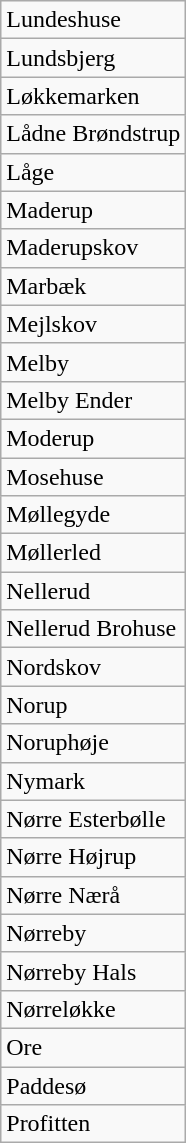<table class="wikitable" style="float:left; margin-right:1em">
<tr>
<td>Lundeshuse</td>
</tr>
<tr>
<td>Lundsbjerg</td>
</tr>
<tr>
<td>Løkkemarken</td>
</tr>
<tr>
<td>Lådne Brøndstrup</td>
</tr>
<tr>
<td>Låge</td>
</tr>
<tr>
<td>Maderup</td>
</tr>
<tr>
<td>Maderupskov</td>
</tr>
<tr>
<td>Marbæk</td>
</tr>
<tr>
<td>Mejlskov</td>
</tr>
<tr>
<td>Melby</td>
</tr>
<tr>
<td>Melby Ender</td>
</tr>
<tr>
<td>Moderup</td>
</tr>
<tr>
<td>Mosehuse</td>
</tr>
<tr>
<td>Møllegyde</td>
</tr>
<tr>
<td>Møllerled</td>
</tr>
<tr>
<td>Nellerud</td>
</tr>
<tr>
<td>Nellerud Brohuse</td>
</tr>
<tr>
<td>Nordskov</td>
</tr>
<tr>
<td>Norup</td>
</tr>
<tr>
<td>Noruphøje</td>
</tr>
<tr>
<td>Nymark</td>
</tr>
<tr>
<td>Nørre Esterbølle</td>
</tr>
<tr>
<td>Nørre Højrup</td>
</tr>
<tr>
<td>Nørre Nærå</td>
</tr>
<tr>
<td>Nørreby</td>
</tr>
<tr>
<td>Nørreby Hals</td>
</tr>
<tr>
<td>Nørreløkke</td>
</tr>
<tr>
<td>Ore</td>
</tr>
<tr>
<td>Paddesø</td>
</tr>
<tr>
<td>Profitten</td>
</tr>
</table>
